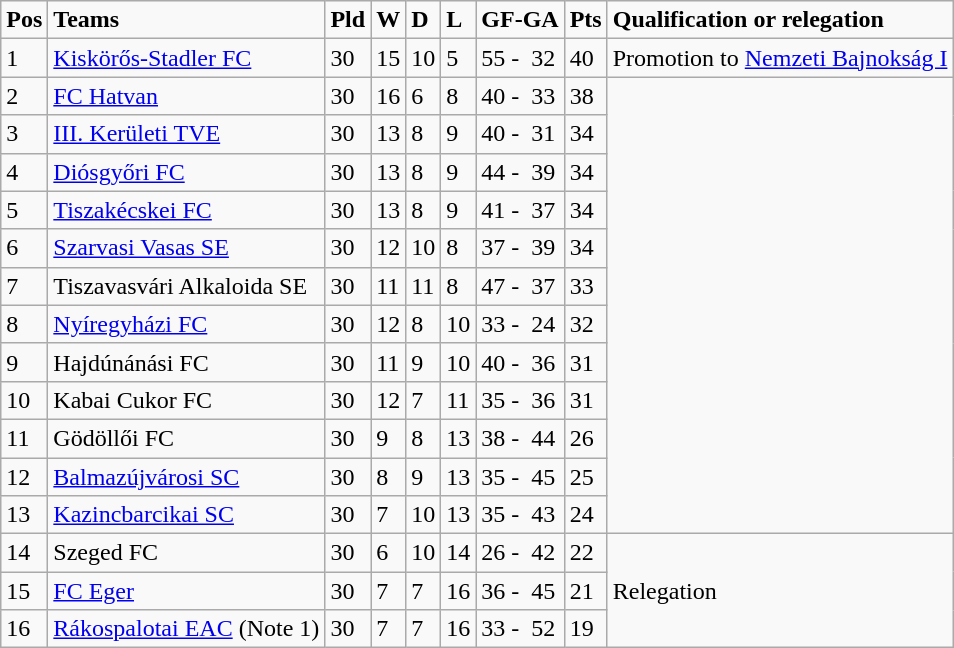<table class="wikitable">
<tr>
<td><strong>Pos</strong></td>
<td><strong>Teams</strong></td>
<td><strong>Pld</strong></td>
<td><strong>W</strong></td>
<td><strong>D</strong></td>
<td><strong>L</strong></td>
<td><strong>GF-GA</strong></td>
<td><strong>Pts</strong></td>
<td><strong>Qualification or relegation</strong></td>
</tr>
<tr>
<td>1</td>
<td><a href='#'>Kiskörős-Stadler FC</a></td>
<td>30</td>
<td>15</td>
<td>10</td>
<td>5</td>
<td>55 -  32</td>
<td>40</td>
<td>Promotion to <a href='#'>Nemzeti Bajnokság I</a></td>
</tr>
<tr>
<td>2</td>
<td><a href='#'>FC Hatvan</a></td>
<td>30</td>
<td>16</td>
<td>6</td>
<td>8</td>
<td>40 -  33</td>
<td>38</td>
<td rowspan="12"></td>
</tr>
<tr>
<td>3</td>
<td><a href='#'>III. Kerületi TVE</a></td>
<td>30</td>
<td>13</td>
<td>8</td>
<td>9</td>
<td>40 -  31</td>
<td>34</td>
</tr>
<tr>
<td>4</td>
<td><a href='#'>Diósgyőri FC</a></td>
<td>30</td>
<td>13</td>
<td>8</td>
<td>9</td>
<td>44 -  39</td>
<td>34</td>
</tr>
<tr>
<td>5</td>
<td><a href='#'>Tiszakécskei FC</a></td>
<td>30</td>
<td>13</td>
<td>8</td>
<td>9</td>
<td>41 -  37</td>
<td>34</td>
</tr>
<tr>
<td>6</td>
<td><a href='#'>Szarvasi Vasas SE</a></td>
<td>30</td>
<td>12</td>
<td>10</td>
<td>8</td>
<td>37 -  39</td>
<td>34</td>
</tr>
<tr>
<td>7</td>
<td>Tiszavasvári Alkaloida SE</td>
<td>30</td>
<td>11</td>
<td>11</td>
<td>8</td>
<td>47 -  37</td>
<td>33</td>
</tr>
<tr>
<td>8</td>
<td><a href='#'>Nyíregyházi FC</a></td>
<td>30</td>
<td>12</td>
<td>8</td>
<td>10</td>
<td>33 -  24</td>
<td>32</td>
</tr>
<tr>
<td>9</td>
<td>Hajdúnánási FC</td>
<td>30</td>
<td>11</td>
<td>9</td>
<td>10</td>
<td>40 -  36</td>
<td>31</td>
</tr>
<tr>
<td>10</td>
<td>Kabai Cukor FC</td>
<td>30</td>
<td>12</td>
<td>7</td>
<td>11</td>
<td>35 -  36</td>
<td>31</td>
</tr>
<tr>
<td>11</td>
<td>Gödöllői FC</td>
<td>30</td>
<td>9</td>
<td>8</td>
<td>13</td>
<td>38 -  44</td>
<td>26</td>
</tr>
<tr>
<td>12</td>
<td><a href='#'>Balmazújvárosi SC</a></td>
<td>30</td>
<td>8</td>
<td>9</td>
<td>13</td>
<td>35 -  45</td>
<td>25</td>
</tr>
<tr>
<td>13</td>
<td><a href='#'>Kazincbarcikai SC</a></td>
<td>30</td>
<td>7</td>
<td>10</td>
<td>13</td>
<td>35 -  43</td>
<td>24</td>
</tr>
<tr>
<td>14</td>
<td>Szeged FC</td>
<td>30</td>
<td>6</td>
<td>10</td>
<td>14</td>
<td>26 -  42</td>
<td>22</td>
<td rowspan="3">Relegation</td>
</tr>
<tr>
<td>15</td>
<td><a href='#'>FC Eger</a></td>
<td>30</td>
<td>7</td>
<td>7</td>
<td>16</td>
<td>36 -  45</td>
<td>21</td>
</tr>
<tr>
<td>16</td>
<td><a href='#'>Rákospalotai EAC</a> (Note 1)</td>
<td>30</td>
<td>7</td>
<td>7</td>
<td>16</td>
<td>33 -  52</td>
<td>19</td>
</tr>
</table>
